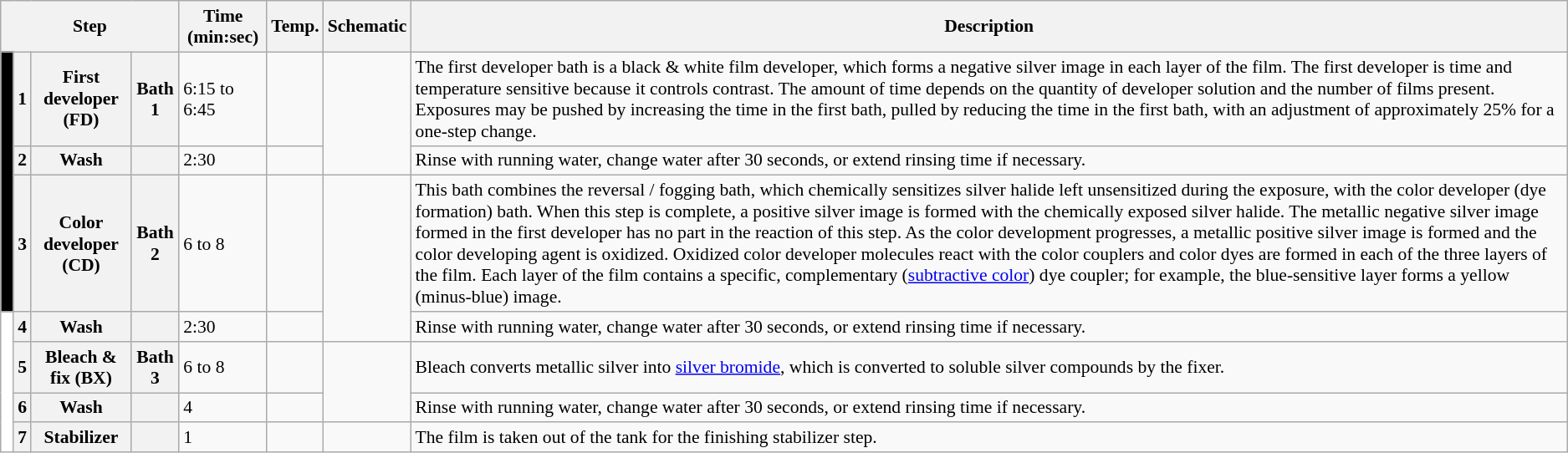<table class="wikitable" style="font-size:90%;text-align:left;">
<tr>
<th colspan=4>Step</th>
<th>Time (min:sec)</th>
<th>Temp.</th>
<th>Schematic</th>
<th>Description</th>
</tr>
<tr>
<td rowspan=3 style="background:#000;"> </td>
<th>1</th>
<th>First developer (FD)</th>
<th>Bath 1</th>
<td>6:15 to 6:45</td>
<td></td>
<td rowspan=2></td>
<td>The first developer bath is a black & white film developer, which forms a negative silver image in each layer of the film. The first developer is time and temperature sensitive because it controls contrast. The amount of time depends on the quantity of developer solution and the number of films present. Exposures may be pushed by increasing the time in the first bath, pulled by reducing the time in the first bath, with an adjustment of approximately 25% for a one-step change.</td>
</tr>
<tr>
<th>2</th>
<th>Wash</th>
<th> </th>
<td>2:30</td>
<td></td>
<td>Rinse with running water, change water after 30 seconds, or extend rinsing time if necessary.</td>
</tr>
<tr>
<th>3</th>
<th>Color developer (CD)</th>
<th>Bath 2</th>
<td>6 to 8</td>
<td></td>
<td rowspan=2><br></td>
<td>This bath combines the reversal / fogging bath, which chemically sensitizes silver halide left unsensitized during the exposure, with the color developer (dye formation) bath. When this step is complete, a positive silver image is formed with the chemically exposed silver halide. The metallic negative silver image formed in the first developer has no part in the reaction of this step. As the color development progresses, a metallic positive silver image is formed and the color developing agent is oxidized. Oxidized color developer molecules react with the color couplers and color dyes are formed in each of the three layers of the film. Each layer of the film contains a specific, complementary (<a href='#'>subtractive color</a>) dye coupler; for example, the blue-sensitive layer forms a yellow (minus-blue) image.</td>
</tr>
<tr>
<td rowspan=4 style="background:#fff;"> </td>
<th>4</th>
<th>Wash</th>
<th> </th>
<td>2:30</td>
<td></td>
<td>Rinse with running water, change water after 30 seconds, or extend rinsing time if necessary.</td>
</tr>
<tr>
<th>5</th>
<th>Bleach & fix (BX)</th>
<th>Bath 3</th>
<td>6 to 8</td>
<td></td>
<td rowspan=2></td>
<td>Bleach converts metallic silver into <a href='#'>silver bromide</a>, which is converted to soluble silver compounds by the fixer.</td>
</tr>
<tr>
<th>6</th>
<th>Wash</th>
<th> </th>
<td>4</td>
<td></td>
<td>Rinse with running water, change water after 30 seconds, or extend rinsing time if necessary.</td>
</tr>
<tr>
<th>7</th>
<th>Stabilizer</th>
<th> </th>
<td>1</td>
<td></td>
<td rowspan=1></td>
<td>The film is taken out of the tank for the finishing stabilizer step.</td>
</tr>
</table>
